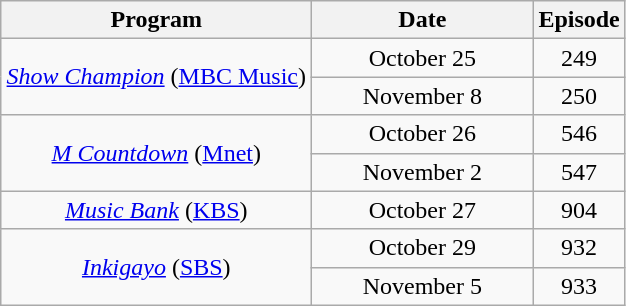<table class="wikitable" style="text-align:center">
<tr>
<th width="200">Program</th>
<th width="140">Date</th>
<th width="50">Episode</th>
</tr>
<tr>
<td rowspan="2"><em><a href='#'>Show Champion</a></em> (<a href='#'>MBC Music</a>)</td>
<td>October 25</td>
<td>249</td>
</tr>
<tr>
<td>November 8</td>
<td>250</td>
</tr>
<tr>
<td rowspan="2"><em><a href='#'>M Countdown</a></em> (<a href='#'>Mnet</a>)</td>
<td>October 26</td>
<td>546</td>
</tr>
<tr>
<td>November 2</td>
<td>547</td>
</tr>
<tr>
<td><em><a href='#'>Music Bank</a></em> (<a href='#'>KBS</a>)</td>
<td>October 27</td>
<td>904</td>
</tr>
<tr>
<td rowspan="2"><em><a href='#'>Inkigayo</a></em> (<a href='#'>SBS</a>)</td>
<td>October 29</td>
<td>932</td>
</tr>
<tr>
<td>November 5</td>
<td>933</td>
</tr>
</table>
